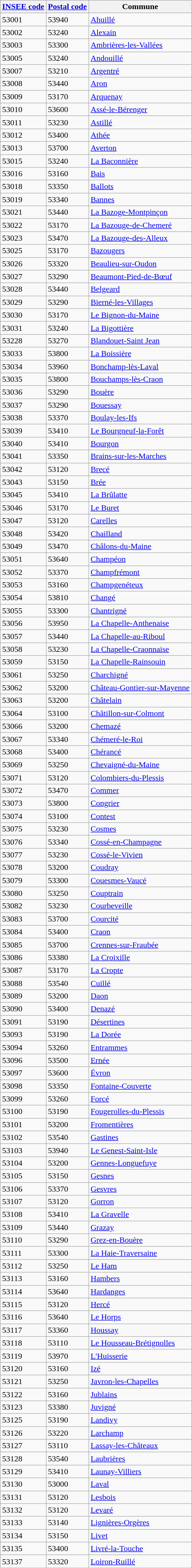<table class="wikitable sortable">
<tr>
<th><a href='#'>INSEE code</a></th>
<th><a href='#'>Postal code</a></th>
<th>Commune</th>
</tr>
<tr>
<td>53001</td>
<td>53940</td>
<td><a href='#'>Ahuillé</a></td>
</tr>
<tr>
<td>53002</td>
<td>53240</td>
<td><a href='#'>Alexain</a></td>
</tr>
<tr>
<td>53003</td>
<td>53300</td>
<td><a href='#'>Ambrières-les-Vallées</a></td>
</tr>
<tr>
<td>53005</td>
<td>53240</td>
<td><a href='#'>Andouillé</a></td>
</tr>
<tr>
<td>53007</td>
<td>53210</td>
<td><a href='#'>Argentré</a></td>
</tr>
<tr>
<td>53008</td>
<td>53440</td>
<td><a href='#'>Aron</a></td>
</tr>
<tr>
<td>53009</td>
<td>53170</td>
<td><a href='#'>Arquenay</a></td>
</tr>
<tr>
<td>53010</td>
<td>53600</td>
<td><a href='#'>Assé-le-Bérenger</a></td>
</tr>
<tr>
<td>53011</td>
<td>53230</td>
<td><a href='#'>Astillé</a></td>
</tr>
<tr>
<td>53012</td>
<td>53400</td>
<td><a href='#'>Athée</a></td>
</tr>
<tr>
<td>53013</td>
<td>53700</td>
<td><a href='#'>Averton</a></td>
</tr>
<tr>
<td>53015</td>
<td>53240</td>
<td><a href='#'>La Baconnière</a></td>
</tr>
<tr>
<td>53016</td>
<td>53160</td>
<td><a href='#'>Bais</a></td>
</tr>
<tr>
<td>53018</td>
<td>53350</td>
<td><a href='#'>Ballots</a></td>
</tr>
<tr>
<td>53019</td>
<td>53340</td>
<td><a href='#'>Bannes</a></td>
</tr>
<tr>
<td>53021</td>
<td>53440</td>
<td><a href='#'>La Bazoge-Montpinçon</a></td>
</tr>
<tr>
<td>53022</td>
<td>53170</td>
<td><a href='#'>La Bazouge-de-Chemeré</a></td>
</tr>
<tr>
<td>53023</td>
<td>53470</td>
<td><a href='#'>La Bazouge-des-Alleux</a></td>
</tr>
<tr>
<td>53025</td>
<td>53170</td>
<td><a href='#'>Bazougers</a></td>
</tr>
<tr>
<td>53026</td>
<td>53320</td>
<td><a href='#'>Beaulieu-sur-Oudon</a></td>
</tr>
<tr>
<td>53027</td>
<td>53290</td>
<td><a href='#'>Beaumont-Pied-de-Bœuf</a></td>
</tr>
<tr>
<td>53028</td>
<td>53440</td>
<td><a href='#'>Belgeard</a></td>
</tr>
<tr>
<td>53029</td>
<td>53290</td>
<td><a href='#'>Bierné-les-Villages</a></td>
</tr>
<tr>
<td>53030</td>
<td>53170</td>
<td><a href='#'>Le Bignon-du-Maine</a></td>
</tr>
<tr>
<td>53031</td>
<td>53240</td>
<td><a href='#'>La Bigottière</a></td>
</tr>
<tr>
<td>53228</td>
<td>53270</td>
<td><a href='#'>Blandouet-Saint Jean</a></td>
</tr>
<tr>
<td>53033</td>
<td>53800</td>
<td><a href='#'>La Boissière</a></td>
</tr>
<tr>
<td>53034</td>
<td>53960</td>
<td><a href='#'>Bonchamp-lès-Laval</a></td>
</tr>
<tr>
<td>53035</td>
<td>53800</td>
<td><a href='#'>Bouchamps-lès-Craon</a></td>
</tr>
<tr>
<td>53036</td>
<td>53290</td>
<td><a href='#'>Bouère</a></td>
</tr>
<tr>
<td>53037</td>
<td>53290</td>
<td><a href='#'>Bouessay</a></td>
</tr>
<tr>
<td>53038</td>
<td>53370</td>
<td><a href='#'>Boulay-les-Ifs</a></td>
</tr>
<tr>
<td>53039</td>
<td>53410</td>
<td><a href='#'>Le Bourgneuf-la-Forêt</a></td>
</tr>
<tr>
<td>53040</td>
<td>53410</td>
<td><a href='#'>Bourgon</a></td>
</tr>
<tr>
<td>53041</td>
<td>53350</td>
<td><a href='#'>Brains-sur-les-Marches</a></td>
</tr>
<tr>
<td>53042</td>
<td>53120</td>
<td><a href='#'>Brecé</a></td>
</tr>
<tr>
<td>53043</td>
<td>53150</td>
<td><a href='#'>Brée</a></td>
</tr>
<tr>
<td>53045</td>
<td>53410</td>
<td><a href='#'>La Brûlatte</a></td>
</tr>
<tr>
<td>53046</td>
<td>53170</td>
<td><a href='#'>Le Buret</a></td>
</tr>
<tr>
<td>53047</td>
<td>53120</td>
<td><a href='#'>Carelles</a></td>
</tr>
<tr>
<td>53048</td>
<td>53420</td>
<td><a href='#'>Chailland</a></td>
</tr>
<tr>
<td>53049</td>
<td>53470</td>
<td><a href='#'>Châlons-du-Maine</a></td>
</tr>
<tr>
<td>53051</td>
<td>53640</td>
<td><a href='#'>Champéon</a></td>
</tr>
<tr>
<td>53052</td>
<td>53370</td>
<td><a href='#'>Champfrémont</a></td>
</tr>
<tr>
<td>53053</td>
<td>53160</td>
<td><a href='#'>Champgenéteux</a></td>
</tr>
<tr>
<td>53054</td>
<td>53810</td>
<td><a href='#'>Changé</a></td>
</tr>
<tr>
<td>53055</td>
<td>53300</td>
<td><a href='#'>Chantrigné</a></td>
</tr>
<tr>
<td>53056</td>
<td>53950</td>
<td><a href='#'>La Chapelle-Anthenaise</a></td>
</tr>
<tr>
<td>53057</td>
<td>53440</td>
<td><a href='#'>La Chapelle-au-Riboul</a></td>
</tr>
<tr>
<td>53058</td>
<td>53230</td>
<td><a href='#'>La Chapelle-Craonnaise</a></td>
</tr>
<tr>
<td>53059</td>
<td>53150</td>
<td><a href='#'>La Chapelle-Rainsouin</a></td>
</tr>
<tr>
<td>53061</td>
<td>53250</td>
<td><a href='#'>Charchigné</a></td>
</tr>
<tr>
<td>53062</td>
<td>53200</td>
<td><a href='#'>Château-Gontier-sur-Mayenne</a></td>
</tr>
<tr>
<td>53063</td>
<td>53200</td>
<td><a href='#'>Châtelain</a></td>
</tr>
<tr>
<td>53064</td>
<td>53100</td>
<td><a href='#'>Châtillon-sur-Colmont</a></td>
</tr>
<tr>
<td>53066</td>
<td>53200</td>
<td><a href='#'>Chemazé</a></td>
</tr>
<tr>
<td>53067</td>
<td>53340</td>
<td><a href='#'>Chémeré-le-Roi</a></td>
</tr>
<tr>
<td>53068</td>
<td>53400</td>
<td><a href='#'>Chérancé</a></td>
</tr>
<tr>
<td>53069</td>
<td>53250</td>
<td><a href='#'>Chevaigné-du-Maine</a></td>
</tr>
<tr>
<td>53071</td>
<td>53120</td>
<td><a href='#'>Colombiers-du-Plessis</a></td>
</tr>
<tr>
<td>53072</td>
<td>53470</td>
<td><a href='#'>Commer</a></td>
</tr>
<tr>
<td>53073</td>
<td>53800</td>
<td><a href='#'>Congrier</a></td>
</tr>
<tr>
<td>53074</td>
<td>53100</td>
<td><a href='#'>Contest</a></td>
</tr>
<tr>
<td>53075</td>
<td>53230</td>
<td><a href='#'>Cosmes</a></td>
</tr>
<tr>
<td>53076</td>
<td>53340</td>
<td><a href='#'>Cossé-en-Champagne</a></td>
</tr>
<tr>
<td>53077</td>
<td>53230</td>
<td><a href='#'>Cossé-le-Vivien</a></td>
</tr>
<tr>
<td>53078</td>
<td>53200</td>
<td><a href='#'>Coudray</a></td>
</tr>
<tr>
<td>53079</td>
<td>53300</td>
<td><a href='#'>Couesmes-Vaucé</a></td>
</tr>
<tr>
<td>53080</td>
<td>53250</td>
<td><a href='#'>Couptrain</a></td>
</tr>
<tr>
<td>53082</td>
<td>53230</td>
<td><a href='#'>Courbeveille</a></td>
</tr>
<tr>
<td>53083</td>
<td>53700</td>
<td><a href='#'>Courcité</a></td>
</tr>
<tr>
<td>53084</td>
<td>53400</td>
<td><a href='#'>Craon</a></td>
</tr>
<tr>
<td>53085</td>
<td>53700</td>
<td><a href='#'>Crennes-sur-Fraubée</a></td>
</tr>
<tr>
<td>53086</td>
<td>53380</td>
<td><a href='#'>La Croixille</a></td>
</tr>
<tr>
<td>53087</td>
<td>53170</td>
<td><a href='#'>La Cropte</a></td>
</tr>
<tr>
<td>53088</td>
<td>53540</td>
<td><a href='#'>Cuillé</a></td>
</tr>
<tr>
<td>53089</td>
<td>53200</td>
<td><a href='#'>Daon</a></td>
</tr>
<tr>
<td>53090</td>
<td>53400</td>
<td><a href='#'>Denazé</a></td>
</tr>
<tr>
<td>53091</td>
<td>53190</td>
<td><a href='#'>Désertines</a></td>
</tr>
<tr>
<td>53093</td>
<td>53190</td>
<td><a href='#'>La Dorée</a></td>
</tr>
<tr>
<td>53094</td>
<td>53260</td>
<td><a href='#'>Entrammes</a></td>
</tr>
<tr>
<td>53096</td>
<td>53500</td>
<td><a href='#'>Ernée</a></td>
</tr>
<tr>
<td>53097</td>
<td>53600</td>
<td><a href='#'>Évron</a></td>
</tr>
<tr>
<td>53098</td>
<td>53350</td>
<td><a href='#'>Fontaine-Couverte</a></td>
</tr>
<tr>
<td>53099</td>
<td>53260</td>
<td><a href='#'>Forcé</a></td>
</tr>
<tr>
<td>53100</td>
<td>53190</td>
<td><a href='#'>Fougerolles-du-Plessis</a></td>
</tr>
<tr>
<td>53101</td>
<td>53200</td>
<td><a href='#'>Fromentières</a></td>
</tr>
<tr>
<td>53102</td>
<td>53540</td>
<td><a href='#'>Gastines</a></td>
</tr>
<tr>
<td>53103</td>
<td>53940</td>
<td><a href='#'>Le Genest-Saint-Isle</a></td>
</tr>
<tr>
<td>53104</td>
<td>53200</td>
<td><a href='#'>Gennes-Longuefuye</a></td>
</tr>
<tr>
<td>53105</td>
<td>53150</td>
<td><a href='#'>Gesnes</a></td>
</tr>
<tr>
<td>53106</td>
<td>53370</td>
<td><a href='#'>Gesvres</a></td>
</tr>
<tr>
<td>53107</td>
<td>53120</td>
<td><a href='#'>Gorron</a></td>
</tr>
<tr>
<td>53108</td>
<td>53410</td>
<td><a href='#'>La Gravelle</a></td>
</tr>
<tr>
<td>53109</td>
<td>53440</td>
<td><a href='#'>Grazay</a></td>
</tr>
<tr>
<td>53110</td>
<td>53290</td>
<td><a href='#'>Grez-en-Bouère</a></td>
</tr>
<tr>
<td>53111</td>
<td>53300</td>
<td><a href='#'>La Haie-Traversaine</a></td>
</tr>
<tr>
<td>53112</td>
<td>53250</td>
<td><a href='#'>Le Ham</a></td>
</tr>
<tr>
<td>53113</td>
<td>53160</td>
<td><a href='#'>Hambers</a></td>
</tr>
<tr>
<td>53114</td>
<td>53640</td>
<td><a href='#'>Hardanges</a></td>
</tr>
<tr>
<td>53115</td>
<td>53120</td>
<td><a href='#'>Hercé</a></td>
</tr>
<tr>
<td>53116</td>
<td>53640</td>
<td><a href='#'>Le Horps</a></td>
</tr>
<tr>
<td>53117</td>
<td>53360</td>
<td><a href='#'>Houssay</a></td>
</tr>
<tr>
<td>53118</td>
<td>53110</td>
<td><a href='#'>Le Housseau-Brétignolles</a></td>
</tr>
<tr>
<td>53119</td>
<td>53970</td>
<td><a href='#'>L'Huisserie</a></td>
</tr>
<tr>
<td>53120</td>
<td>53160</td>
<td><a href='#'>Izé</a></td>
</tr>
<tr>
<td>53121</td>
<td>53250</td>
<td><a href='#'>Javron-les-Chapelles</a></td>
</tr>
<tr>
<td>53122</td>
<td>53160</td>
<td><a href='#'>Jublains</a></td>
</tr>
<tr>
<td>53123</td>
<td>53380</td>
<td><a href='#'>Juvigné</a></td>
</tr>
<tr>
<td>53125</td>
<td>53190</td>
<td><a href='#'>Landivy</a></td>
</tr>
<tr>
<td>53126</td>
<td>53220</td>
<td><a href='#'>Larchamp</a></td>
</tr>
<tr>
<td>53127</td>
<td>53110</td>
<td><a href='#'>Lassay-les-Châteaux</a></td>
</tr>
<tr>
<td>53128</td>
<td>53540</td>
<td><a href='#'>Laubrières</a></td>
</tr>
<tr>
<td>53129</td>
<td>53410</td>
<td><a href='#'>Launay-Villiers</a></td>
</tr>
<tr>
<td>53130</td>
<td>53000</td>
<td><a href='#'>Laval</a></td>
</tr>
<tr>
<td>53131</td>
<td>53120</td>
<td><a href='#'>Lesbois</a></td>
</tr>
<tr>
<td>53132</td>
<td>53120</td>
<td><a href='#'>Levaré</a></td>
</tr>
<tr>
<td>53133</td>
<td>53140</td>
<td><a href='#'>Lignières-Orgères</a></td>
</tr>
<tr>
<td>53134</td>
<td>53150</td>
<td><a href='#'>Livet</a></td>
</tr>
<tr>
<td>53135</td>
<td>53400</td>
<td><a href='#'>Livré-la-Touche</a></td>
</tr>
<tr>
<td>53137</td>
<td>53320</td>
<td><a href='#'>Loiron-Ruillé</a></td>
</tr>
<tr>
</tr>
</table>
